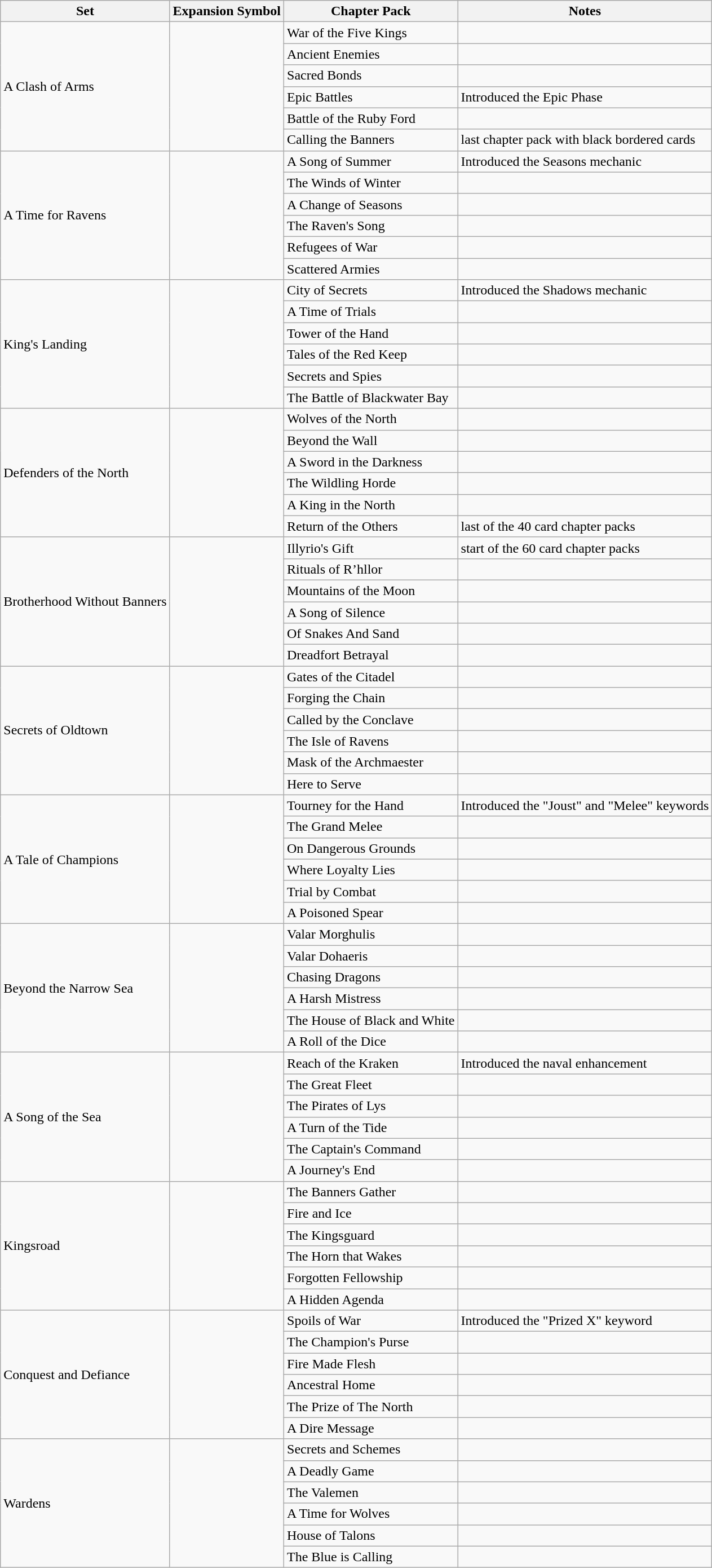<table class="wikitable">
<tr>
<th>Set</th>
<th>Expansion Symbol</th>
<th>Chapter Pack</th>
<th>Notes</th>
</tr>
<tr>
<td rowspan="6">A Clash of Arms</td>
<td rowspan="6"></td>
<td>War of the Five Kings</td>
<td></td>
</tr>
<tr>
<td>Ancient Enemies</td>
<td></td>
</tr>
<tr>
<td>Sacred Bonds</td>
<td></td>
</tr>
<tr>
<td>Epic Battles</td>
<td>Introduced the Epic Phase</td>
</tr>
<tr>
<td>Battle of the Ruby Ford</td>
<td></td>
</tr>
<tr>
<td>Calling the Banners</td>
<td>last chapter pack with black bordered cards</td>
</tr>
<tr>
<td rowspan="6">A Time for Ravens</td>
<td rowspan="6"></td>
<td>A Song of Summer</td>
<td>Introduced the Seasons mechanic</td>
</tr>
<tr>
<td>The Winds of Winter</td>
<td></td>
</tr>
<tr>
<td>A Change of Seasons</td>
<td></td>
</tr>
<tr>
<td>The Raven's Song</td>
<td></td>
</tr>
<tr>
<td>Refugees of War</td>
<td></td>
</tr>
<tr>
<td>Scattered Armies</td>
<td></td>
</tr>
<tr>
<td rowspan="6">King's Landing</td>
<td rowspan="6"></td>
<td>City of Secrets</td>
<td>Introduced the Shadows mechanic</td>
</tr>
<tr>
<td>A Time of Trials</td>
<td></td>
</tr>
<tr>
<td>Tower of the Hand</td>
<td></td>
</tr>
<tr>
<td>Tales of the Red Keep</td>
<td></td>
</tr>
<tr>
<td>Secrets and Spies</td>
<td></td>
</tr>
<tr>
<td>The Battle of Blackwater Bay</td>
<td></td>
</tr>
<tr>
<td rowspan="6">Defenders of the North</td>
<td rowspan="6"></td>
<td>Wolves of the North</td>
<td></td>
</tr>
<tr>
<td>Beyond the Wall</td>
<td></td>
</tr>
<tr>
<td>A Sword in the Darkness</td>
<td></td>
</tr>
<tr>
<td>The Wildling Horde</td>
<td></td>
</tr>
<tr>
<td>A King in the North</td>
<td></td>
</tr>
<tr>
<td>Return of the Others</td>
<td>last of the 40 card chapter packs</td>
</tr>
<tr>
<td rowspan="6">Brotherhood Without Banners</td>
<td rowspan="6"></td>
<td>Illyrio's Gift</td>
<td>start of the 60 card chapter packs</td>
</tr>
<tr>
<td>Rituals of R’hllor</td>
<td></td>
</tr>
<tr>
<td>Mountains of the Moon</td>
<td></td>
</tr>
<tr>
<td>A Song of Silence</td>
<td></td>
</tr>
<tr>
<td>Of Snakes And Sand</td>
<td></td>
</tr>
<tr>
<td>Dreadfort Betrayal</td>
<td></td>
</tr>
<tr>
<td rowspan="6">Secrets of Oldtown</td>
<td rowspan="6"></td>
<td>Gates of the Citadel</td>
<td></td>
</tr>
<tr>
<td>Forging the Chain</td>
<td></td>
</tr>
<tr>
<td>Called by the Conclave</td>
<td></td>
</tr>
<tr>
<td>The Isle of Ravens</td>
<td></td>
</tr>
<tr>
<td>Mask of the Archmaester</td>
<td></td>
</tr>
<tr>
<td>Here to Serve</td>
<td></td>
</tr>
<tr>
<td rowspan="6">A Tale of Champions</td>
<td rowspan="6"></td>
<td>Tourney for the Hand</td>
<td>Introduced the "Joust" and "Melee" keywords</td>
</tr>
<tr>
<td>The Grand Melee</td>
<td></td>
</tr>
<tr>
<td>On Dangerous Grounds</td>
<td></td>
</tr>
<tr>
<td>Where Loyalty Lies</td>
<td></td>
</tr>
<tr>
<td>Trial by Combat</td>
<td></td>
</tr>
<tr>
<td>A Poisoned Spear</td>
<td></td>
</tr>
<tr>
<td rowspan="6">Beyond the Narrow Sea</td>
<td rowspan="6"></td>
<td>Valar Morghulis</td>
<td></td>
</tr>
<tr>
<td>Valar Dohaeris</td>
<td></td>
</tr>
<tr>
<td>Chasing Dragons</td>
<td></td>
</tr>
<tr>
<td>A Harsh Mistress</td>
<td></td>
</tr>
<tr>
<td>The House of Black and White</td>
<td></td>
</tr>
<tr>
<td>A Roll of the Dice</td>
<td></td>
</tr>
<tr>
<td rowspan="6">A Song of the Sea</td>
<td rowspan="6"></td>
<td>Reach of the Kraken</td>
<td>Introduced the naval enhancement</td>
</tr>
<tr>
<td>The Great Fleet</td>
<td></td>
</tr>
<tr>
<td>The Pirates of Lys</td>
<td></td>
</tr>
<tr>
<td>A Turn of the Tide</td>
<td></td>
</tr>
<tr>
<td>The Captain's Command</td>
<td></td>
</tr>
<tr>
<td>A Journey's End</td>
<td></td>
</tr>
<tr>
<td rowspan="6">Kingsroad</td>
<td rowspan="6"></td>
<td>The Banners Gather</td>
<td></td>
</tr>
<tr>
<td>Fire and Ice</td>
<td></td>
</tr>
<tr>
<td>The Kingsguard</td>
<td></td>
</tr>
<tr>
<td>The Horn that Wakes</td>
<td></td>
</tr>
<tr>
<td>Forgotten Fellowship</td>
<td></td>
</tr>
<tr>
<td>A Hidden Agenda</td>
<td></td>
</tr>
<tr>
<td rowspan="6">Conquest and Defiance</td>
<td rowspan="6"></td>
<td>Spoils of War</td>
<td>Introduced the "Prized X" keyword</td>
</tr>
<tr>
<td>The Champion's Purse</td>
<td></td>
</tr>
<tr>
<td>Fire Made Flesh</td>
<td></td>
</tr>
<tr>
<td>Ancestral Home</td>
<td></td>
</tr>
<tr>
<td>The Prize of The North</td>
<td></td>
</tr>
<tr>
<td>A Dire Message</td>
<td></td>
</tr>
<tr>
<td rowspan="6">Wardens</td>
<td rowspan="6"></td>
<td>Secrets and Schemes</td>
<td></td>
</tr>
<tr>
<td>A Deadly Game</td>
<td></td>
</tr>
<tr>
<td>The Valemen</td>
<td></td>
</tr>
<tr>
<td>A Time for Wolves</td>
<td></td>
</tr>
<tr>
<td>House of Talons</td>
<td></td>
</tr>
<tr>
<td>The Blue is Calling</td>
<td></td>
</tr>
</table>
